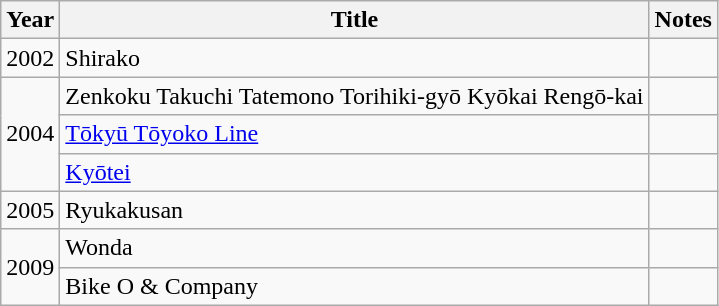<table class="wikitable">
<tr>
<th>Year</th>
<th>Title</th>
<th>Notes</th>
</tr>
<tr>
<td>2002</td>
<td>Shirako</td>
<td></td>
</tr>
<tr>
<td rowspan="3">2004</td>
<td>Zenkoku Takuchi Tatemono Torihiki-gyō Kyōkai Rengō-kai</td>
<td></td>
</tr>
<tr>
<td><a href='#'>Tōkyū Tōyoko Line</a></td>
<td></td>
</tr>
<tr>
<td><a href='#'>Kyōtei</a></td>
<td></td>
</tr>
<tr>
<td>2005</td>
<td>Ryukakusan</td>
<td></td>
</tr>
<tr>
<td rowspan="2">2009</td>
<td>Wonda</td>
<td></td>
</tr>
<tr>
<td>Bike O & Company</td>
<td></td>
</tr>
</table>
